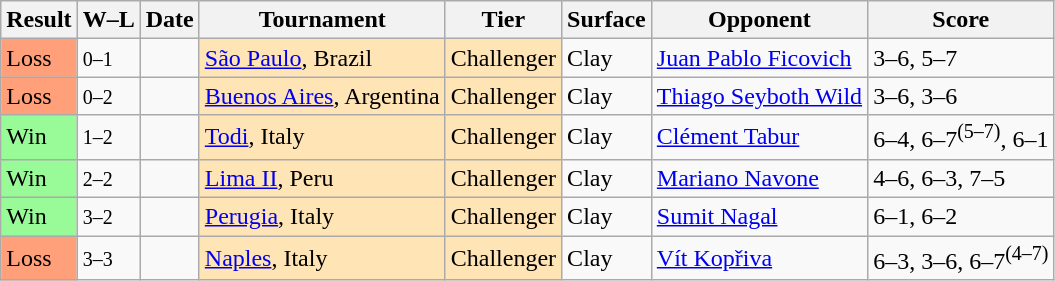<table class="sortable wikitable">
<tr>
<th>Result</th>
<th class="unsortable">W–L</th>
<th>Date</th>
<th>Tournament</th>
<th>Tier</th>
<th>Surface</th>
<th>Opponent</th>
<th class="unsortable">Score</th>
</tr>
<tr>
<td bgcolor=ffa07a>Loss</td>
<td><small>0–1</small></td>
<td><a href='#'></a></td>
<td style="background:moccasin;"><a href='#'>São Paulo</a>, Brazil</td>
<td style="background:moccasin;">Challenger</td>
<td>Clay</td>
<td> <a href='#'>Juan Pablo Ficovich</a></td>
<td>3–6, 5–7</td>
</tr>
<tr>
<td bgcolor=ffa07a>Loss</td>
<td><small>0–2</small></td>
<td><a href='#'></a></td>
<td style="background:moccasin;"><a href='#'>Buenos Aires</a>, Argentina</td>
<td style="background:moccasin;">Challenger</td>
<td>Clay</td>
<td> <a href='#'>Thiago Seyboth Wild</a></td>
<td>3–6, 3–6</td>
</tr>
<tr>
<td bgcolor=98fb98>Win</td>
<td><small>1–2</small></td>
<td><a href='#'></a></td>
<td style="background:moccasin;"><a href='#'>Todi</a>, Italy</td>
<td style="background:moccasin;">Challenger</td>
<td>Clay</td>
<td> <a href='#'>Clément Tabur</a></td>
<td>6–4, 6–7<sup>(5–7)</sup>, 6–1</td>
</tr>
<tr>
<td bgcolor=98fb98>Win</td>
<td><small>2–2</small></td>
<td><a href='#'></a></td>
<td style="background:moccasin"><a href='#'>Lima II</a>, Peru</td>
<td style="background:moccasin">Challenger</td>
<td>Clay</td>
<td> <a href='#'>Mariano Navone</a></td>
<td>4–6, 6–3, 7–5</td>
</tr>
<tr>
<td bgcolor=98fb98>Win</td>
<td><small>3–2</small></td>
<td><a href='#'></a></td>
<td style="background:moccasin;"><a href='#'>Perugia</a>, Italy</td>
<td style="background:moccasin;">Challenger</td>
<td>Clay</td>
<td> <a href='#'>Sumit Nagal</a></td>
<td>6–1, 6–2</td>
</tr>
<tr>
<td bgcolor=ffa07a>Loss</td>
<td><small>3–3</small></td>
<td><a href='#'></a></td>
<td style="background:moccasin;"><a href='#'>Naples</a>, Italy</td>
<td style="background:moccasin;">Challenger</td>
<td>Clay</td>
<td> <a href='#'>Vít Kopřiva</a></td>
<td>6–3, 3–6, 6–7<sup>(4–7)</sup></td>
</tr>
</table>
